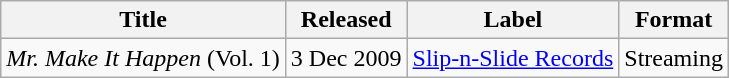<table class="wikitable">
<tr>
<th>Title</th>
<th>Released</th>
<th>Label</th>
<th>Format</th>
</tr>
<tr>
<td><em>Mr. Make It Happen</em> (Vol. 1)</td>
<td>3 Dec 2009</td>
<td><a href='#'>Slip-n-Slide Records</a></td>
<td>Streaming</td>
</tr>
</table>
